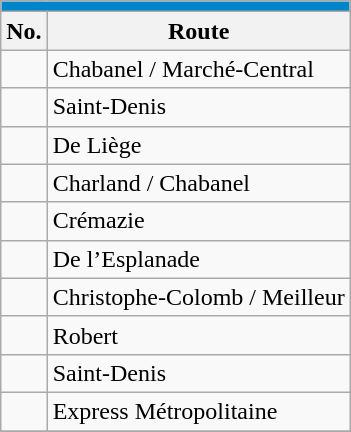<table align=center class="wikitable">
<tr>
<th style="background: #0085CA; font-size:100%; color:#FFFFFF;"colspan="4"><a href='#'></a></th>
</tr>
<tr>
<th>No.</th>
<th>Route</th>
</tr>
<tr>
<td></td>
<td>Chabanel / Marché-Central</td>
</tr>
<tr>
<td></td>
<td>Saint-Denis</td>
</tr>
<tr>
<td></td>
<td>De Liège</td>
</tr>
<tr>
<td></td>
<td>Charland / Chabanel</td>
</tr>
<tr>
<td></td>
<td>Crémazie</td>
</tr>
<tr>
<td></td>
<td>De l’Esplanade</td>
</tr>
<tr>
<td></td>
<td>Christophe-Colomb / Meilleur</td>
</tr>
<tr>
<td></td>
<td>Robert</td>
</tr>
<tr>
<td {{Avoid wrap> </td>
<td>Saint-Denis</td>
</tr>
<tr>
<td></td>
<td>Express Métropolitaine</td>
</tr>
<tr>
</tr>
</table>
